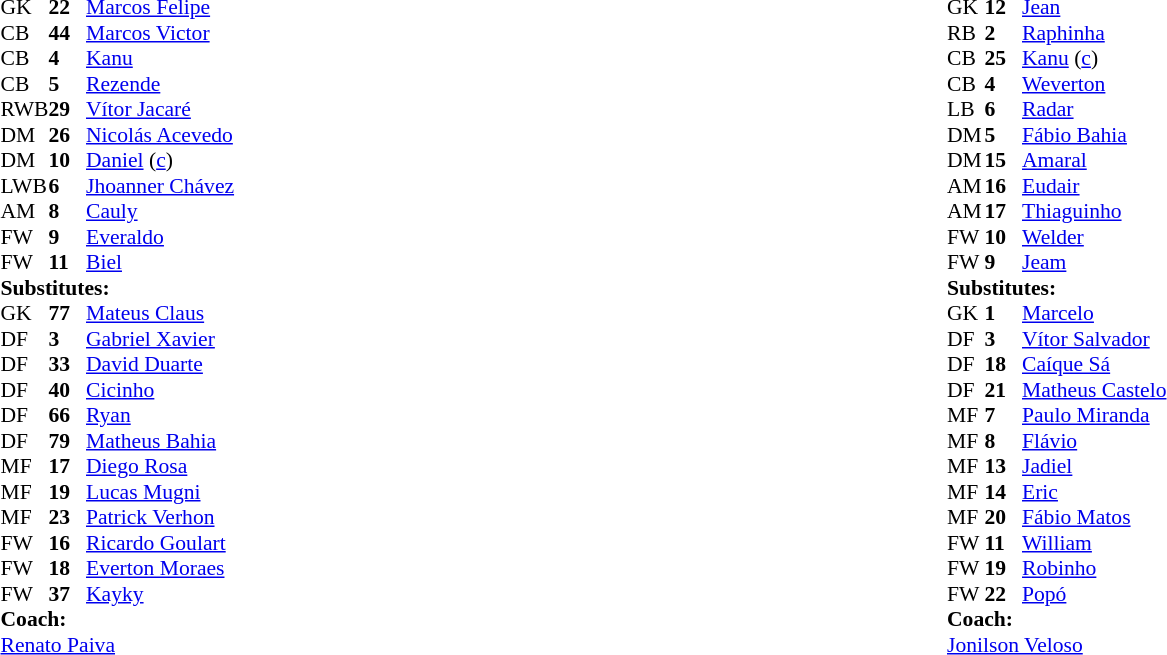<table width="100%">
<tr>
<td vstyle="text-align:top" width="40%"><br><table style="font-size:90%" cellspacing="0" cellpadding="0">
<tr>
<th width=25></th>
<th width=25></th>
</tr>
<tr>
<td>GK</td>
<td><strong>22</strong></td>
<td> <a href='#'>Marcos Felipe</a></td>
<td></td>
<td></td>
</tr>
<tr>
<td>CB</td>
<td><strong>44</strong></td>
<td> <a href='#'>Marcos Victor</a></td>
<td></td>
<td></td>
</tr>
<tr>
<td>CB</td>
<td><strong>4</strong></td>
<td> <a href='#'>Kanu</a></td>
</tr>
<tr>
<td>CB</td>
<td><strong>5</strong></td>
<td> <a href='#'>Rezende</a></td>
</tr>
<tr>
<td>RWB</td>
<td><strong>29</strong></td>
<td> <a href='#'>Vítor Jacaré</a></td>
<td></td>
</tr>
<tr>
<td>DM</td>
<td><strong>26</strong></td>
<td> <a href='#'>Nicolás Acevedo</a></td>
</tr>
<tr>
<td>DM</td>
<td><strong>10</strong></td>
<td> <a href='#'>Daniel</a> (<a href='#'>c</a>)</td>
<td></td>
<td></td>
</tr>
<tr>
<td>LWB</td>
<td><strong>6</strong></td>
<td> <a href='#'>Jhoanner Chávez</a></td>
<td></td>
<td></td>
</tr>
<tr>
<td>AM</td>
<td><strong>8</strong></td>
<td> <a href='#'>Cauly</a></td>
</tr>
<tr>
<td>FW</td>
<td><strong>9</strong></td>
<td> <a href='#'>Everaldo</a></td>
<td></td>
<td></td>
</tr>
<tr>
<td>FW</td>
<td><strong>11</strong></td>
<td> <a href='#'>Biel</a></td>
</tr>
<tr>
<td colspan=3><strong>Substitutes:</strong></td>
</tr>
<tr>
<td>GK</td>
<td><strong>77</strong></td>
<td> <a href='#'>Mateus Claus</a></td>
<td></td>
<td></td>
</tr>
<tr>
<td>DF</td>
<td><strong>3</strong></td>
<td> <a href='#'>Gabriel Xavier</a></td>
<td></td>
<td></td>
</tr>
<tr>
<td>DF</td>
<td><strong>33</strong></td>
<td> <a href='#'>David Duarte</a></td>
</tr>
<tr>
<td>DF</td>
<td><strong>40</strong></td>
<td> <a href='#'>Cicinho</a></td>
</tr>
<tr>
<td>DF</td>
<td><strong>66</strong></td>
<td> <a href='#'>Ryan</a></td>
</tr>
<tr>
<td>DF</td>
<td><strong>79</strong></td>
<td> <a href='#'>Matheus Bahia</a></td>
<td></td>
<td></td>
</tr>
<tr>
<td>MF</td>
<td><strong>17</strong></td>
<td> <a href='#'>Diego Rosa</a></td>
</tr>
<tr>
<td>MF</td>
<td><strong>19</strong></td>
<td> <a href='#'>Lucas Mugni</a></td>
<td></td>
<td></td>
</tr>
<tr>
<td>MF</td>
<td><strong>23</strong></td>
<td> <a href='#'>Patrick Verhon</a></td>
</tr>
<tr>
<td>FW</td>
<td><strong>16</strong></td>
<td> <a href='#'>Ricardo Goulart</a></td>
<td></td>
<td></td>
</tr>
<tr>
<td>FW</td>
<td><strong>18</strong></td>
<td> <a href='#'>Everton Moraes</a></td>
</tr>
<tr>
<td>FW</td>
<td><strong>37</strong></td>
<td> <a href='#'>Kayky</a></td>
</tr>
<tr>
<td colspan=3><strong>Coach:</strong></td>
</tr>
<tr>
<td colspan=4> <a href='#'>Renato Paiva</a></td>
</tr>
</table>
</td>
<td vstyle="text-align:top" width="40%"><br><table style="font-size:90%" cellspacing="0" cellpadding="0">
<tr>
<th width=25></th>
<th width=25></th>
</tr>
<tr>
<td>GK</td>
<td><strong>12</strong></td>
<td> <a href='#'>Jean</a></td>
</tr>
<tr>
<td>RB</td>
<td><strong>2</strong></td>
<td> <a href='#'>Raphinha</a></td>
</tr>
<tr>
<td>CB</td>
<td><strong>25</strong></td>
<td> <a href='#'>Kanu</a> (<a href='#'>c</a>)</td>
</tr>
<tr>
<td>CB</td>
<td><strong>4</strong></td>
<td> <a href='#'>Weverton</a></td>
</tr>
<tr>
<td>LB</td>
<td><strong>6</strong></td>
<td> <a href='#'>Radar</a></td>
<td></td>
<td></td>
</tr>
<tr>
<td>DM</td>
<td><strong>5</strong></td>
<td> <a href='#'>Fábio Bahia</a></td>
</tr>
<tr>
<td>DM</td>
<td><strong>15</strong></td>
<td> <a href='#'>Amaral</a></td>
<td></td>
<td></td>
</tr>
<tr>
<td>AM</td>
<td><strong>16</strong></td>
<td> <a href='#'>Eudair</a></td>
<td></td>
<td></td>
</tr>
<tr>
<td>AM</td>
<td><strong>17</strong></td>
<td> <a href='#'>Thiaguinho</a></td>
<td></td>
<td></td>
</tr>
<tr>
<td>FW</td>
<td><strong>10</strong></td>
<td> <a href='#'>Welder</a></td>
<td></td>
<td></td>
</tr>
<tr>
<td>FW</td>
<td><strong>9</strong></td>
<td> <a href='#'>Jeam</a></td>
</tr>
<tr>
<td colspan=3><strong>Substitutes:</strong></td>
</tr>
<tr>
<td>GK</td>
<td><strong>1</strong></td>
<td> <a href='#'>Marcelo</a></td>
</tr>
<tr>
<td>DF</td>
<td><strong>3</strong></td>
<td> <a href='#'>Vítor Salvador</a></td>
</tr>
<tr>
<td>DF</td>
<td><strong>18</strong></td>
<td> <a href='#'>Caíque Sá</a></td>
</tr>
<tr>
<td>DF</td>
<td><strong>21</strong></td>
<td> <a href='#'>Matheus Castelo</a></td>
</tr>
<tr>
<td>MF</td>
<td><strong>7</strong></td>
<td> <a href='#'>Paulo Miranda</a></td>
</tr>
<tr>
<td>MF</td>
<td><strong>8</strong></td>
<td> <a href='#'>Flávio</a></td>
<td></td>
<td></td>
</tr>
<tr>
<td>MF</td>
<td><strong>13</strong></td>
<td> <a href='#'>Jadiel</a></td>
</tr>
<tr>
<td>MF</td>
<td><strong>14</strong></td>
<td> <a href='#'>Eric</a></td>
<td></td>
<td></td>
</tr>
<tr>
<td>MF</td>
<td><strong>20</strong></td>
<td> <a href='#'>Fábio Matos</a></td>
<td></td>
<td></td>
</tr>
<tr>
<td>FW</td>
<td><strong>11</strong></td>
<td> <a href='#'>William</a></td>
<td></td>
<td></td>
</tr>
<tr>
<td>FW</td>
<td><strong>19</strong></td>
<td> <a href='#'>Robinho</a></td>
<td></td>
<td></td>
</tr>
<tr>
<td>FW</td>
<td><strong>22</strong></td>
<td> <a href='#'>Popó</a></td>
</tr>
<tr>
<td colspan=3><strong>Coach:</strong></td>
</tr>
<tr>
<td colspan=4> <a href='#'>Jonilson Veloso</a></td>
</tr>
</table>
</td>
</tr>
</table>
